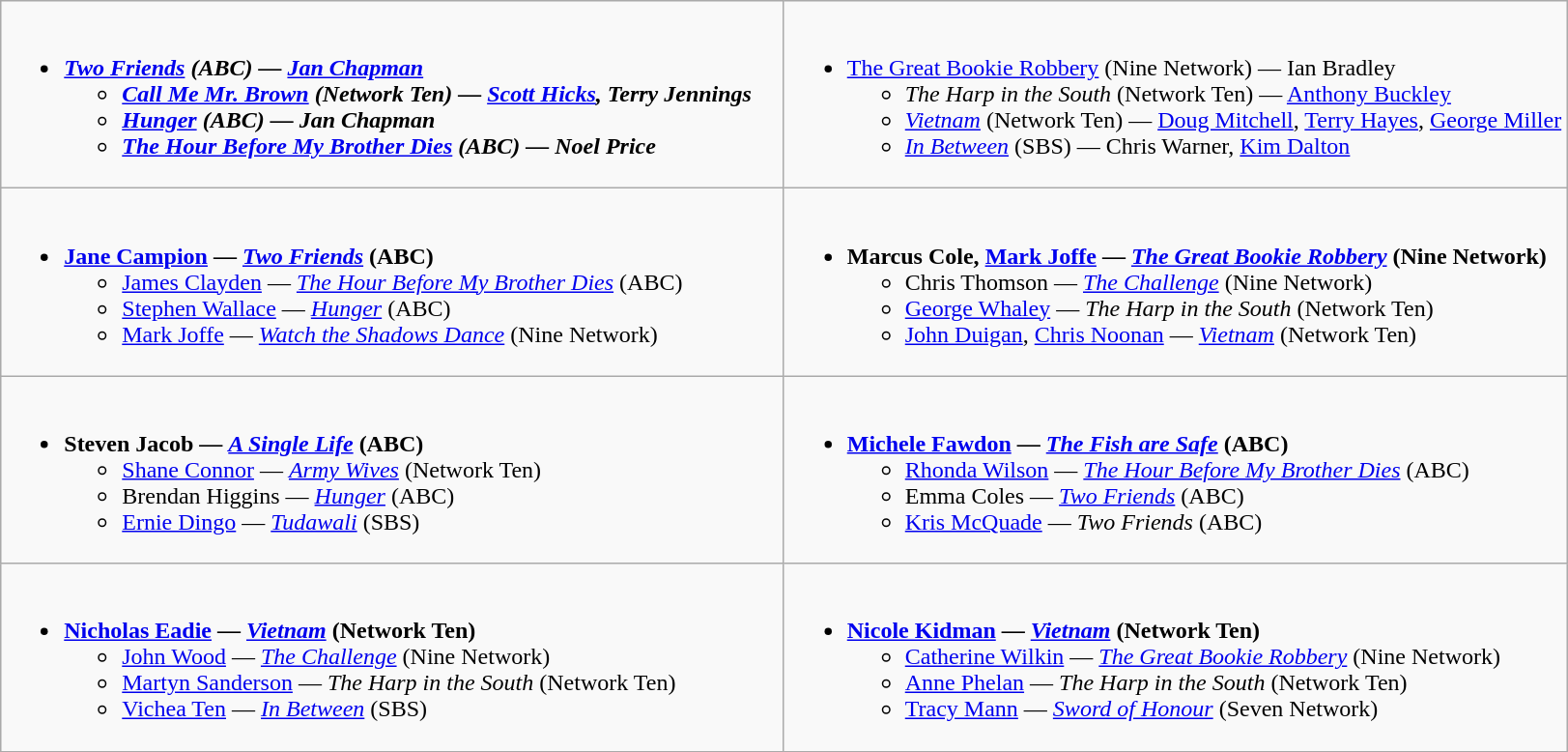<table class="wikitable" style="width=">
<tr>
<td valign="top" width="50%"><br><ul><li><strong><em><a href='#'>Two Friends</a><em> (ABC) — <a href='#'>Jan Chapman</a><strong><ul><li></em><a href='#'>Call Me Mr. Brown</a><em> (Network Ten) — <a href='#'>Scott Hicks</a>, Terry Jennings</li><li></em><a href='#'>Hunger</a><em> (ABC) — Jan Chapman</li><li></em><a href='#'>The Hour Before My Brother Dies</a><em> (ABC) — Noel Price</li></ul></li></ul></td>
<td valign="top" width="50%"><br><ul><li></em></strong><a href='#'>The Great Bookie Robbery</a></em> (Nine Network) — Ian Bradley</strong><ul><li><em>The Harp in the South</em> (Network Ten) — <a href='#'>Anthony Buckley</a></li><li><em><a href='#'>Vietnam</a></em> (Network Ten) — <a href='#'>Doug Mitchell</a>, <a href='#'>Terry Hayes</a>, <a href='#'>George Miller</a></li><li><em><a href='#'>In Between</a></em> (SBS) — Chris Warner, <a href='#'>Kim Dalton</a></li></ul></li></ul></td>
</tr>
<tr>
<td valign="top" width="50%"><br><ul><li><strong><a href='#'>Jane Campion</a> — <em><a href='#'>Two Friends</a></em> (ABC)</strong><ul><li><a href='#'>James Clayden</a> — <em><a href='#'>The Hour Before My Brother Dies</a></em> (ABC)</li><li><a href='#'>Stephen Wallace</a> — <em><a href='#'>Hunger</a></em> (ABC)</li><li><a href='#'>Mark Joffe</a> — <em><a href='#'>Watch the Shadows Dance</a></em> (Nine Network)</li></ul></li></ul></td>
<td valign="top" width="50%"><br><ul><li><strong>Marcus Cole, <a href='#'>Mark Joffe</a> — <em><a href='#'>The Great Bookie Robbery</a></em> (Nine Network)</strong><ul><li>Chris Thomson — <em><a href='#'>The Challenge</a></em> (Nine Network)</li><li><a href='#'>George Whaley</a> — <em>The Harp in the South</em> (Network Ten)</li><li><a href='#'>John Duigan</a>, <a href='#'>Chris Noonan</a> — <em><a href='#'>Vietnam</a></em> (Network Ten)</li></ul></li></ul></td>
</tr>
<tr>
<td valign="top" width="50%"><br><ul><li><strong>Steven Jacob — <em><a href='#'>A Single Life</a></em> (ABC)</strong><ul><li><a href='#'>Shane Connor</a> — <em><a href='#'>Army Wives</a></em> (Network Ten)</li><li>Brendan Higgins — <em><a href='#'>Hunger</a></em> (ABC)</li><li><a href='#'>Ernie Dingo</a> — <em><a href='#'>Tudawali</a></em> (SBS)</li></ul></li></ul></td>
<td valign="top" width="50%"><br><ul><li><strong><a href='#'>Michele Fawdon</a> — <em><a href='#'>The Fish are Safe</a></em> (ABC)</strong><ul><li><a href='#'>Rhonda Wilson</a> — <em><a href='#'>The Hour Before My Brother Dies</a></em> (ABC)</li><li>Emma Coles — <em><a href='#'>Two Friends</a></em> (ABC)</li><li><a href='#'>Kris McQuade</a> — <em>Two Friends</em> (ABC)</li></ul></li></ul></td>
</tr>
<tr>
<td valign="top" width="50%"><br><ul><li><strong><a href='#'>Nicholas Eadie</a> — <em><a href='#'>Vietnam</a></em> (Network Ten)</strong><ul><li><a href='#'>John Wood</a> — <em><a href='#'>The Challenge</a></em> (Nine Network)</li><li><a href='#'>Martyn Sanderson</a> — <em>The Harp in the South</em> (Network Ten)</li><li><a href='#'>Vichea Ten</a> — <em><a href='#'>In Between</a></em> (SBS)</li></ul></li></ul></td>
<td valign="top" width="50%"><br><ul><li><strong><a href='#'>Nicole Kidman</a> — <em><a href='#'>Vietnam</a></em> (Network Ten)</strong><ul><li><a href='#'>Catherine Wilkin</a> — <em><a href='#'>The Great Bookie Robbery</a></em> (Nine Network)</li><li><a href='#'>Anne Phelan</a> — <em>The Harp in the South</em> (Network Ten)</li><li><a href='#'>Tracy Mann</a> — <em><a href='#'>Sword of Honour</a></em> (Seven Network)</li></ul></li></ul></td>
</tr>
<tr>
</tr>
</table>
